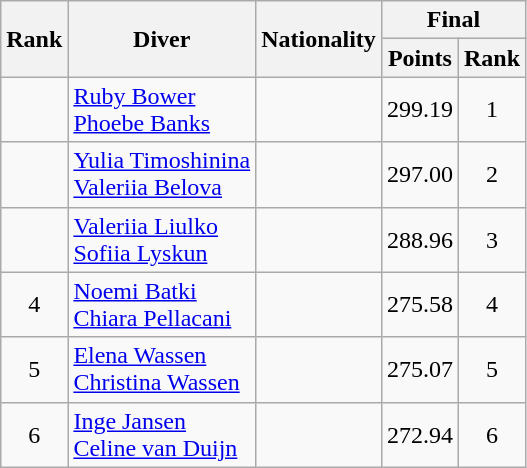<table class="wikitable" style="text-align:center">
<tr>
<th rowspan=2>Rank</th>
<th rowspan=2>Diver</th>
<th rowspan=2>Nationality</th>
<th colspan="2">Final</th>
</tr>
<tr>
<th>Points</th>
<th>Rank</th>
</tr>
<tr>
<td></td>
<td align=left><a href='#'>Ruby Bower</a> <br> <a href='#'>Phoebe Banks</a></td>
<td align=left></td>
<td>299.19</td>
<td>1</td>
</tr>
<tr>
<td></td>
<td align=left><a href='#'>Yulia Timoshinina</a> <br> <a href='#'>Valeriia Belova</a></td>
<td align=left></td>
<td>297.00</td>
<td>2</td>
</tr>
<tr>
<td></td>
<td align=left><a href='#'>Valeriia Liulko</a> <br> <a href='#'>Sofiia Lyskun</a></td>
<td align=left></td>
<td>288.96</td>
<td>3</td>
</tr>
<tr>
<td>4</td>
<td align=left><a href='#'>Noemi Batki</a> <br> <a href='#'>Chiara Pellacani</a></td>
<td align=left></td>
<td>275.58</td>
<td>4</td>
</tr>
<tr>
<td>5</td>
<td align=left><a href='#'>Elena Wassen</a> <br> <a href='#'>Christina Wassen</a></td>
<td align=left></td>
<td>275.07</td>
<td>5</td>
</tr>
<tr>
<td>6</td>
<td align=left><a href='#'>Inge Jansen</a> <br> <a href='#'>Celine van Duijn</a></td>
<td align=left></td>
<td>272.94</td>
<td>6</td>
</tr>
</table>
